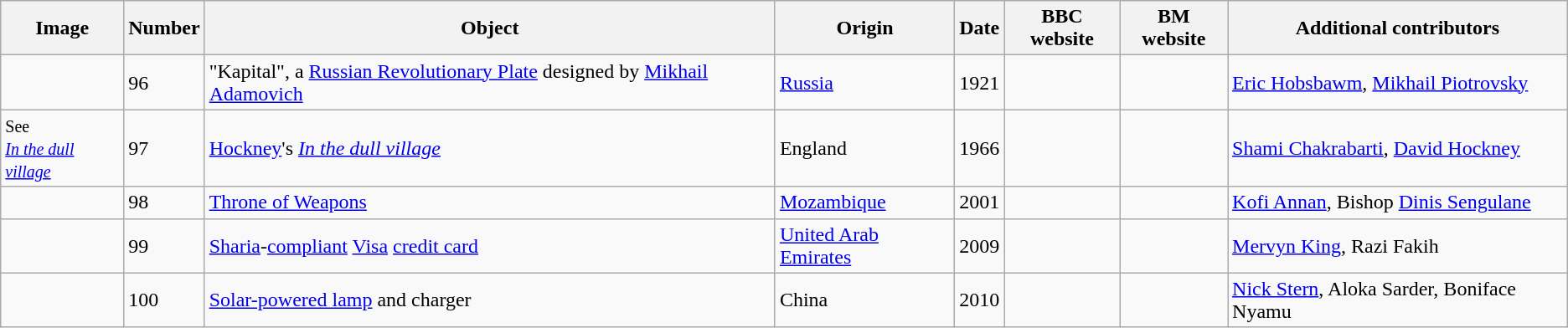<table class="wikitable">
<tr>
<th>Image</th>
<th>Number</th>
<th>Object</th>
<th>Origin</th>
<th>Date</th>
<th>BBC website</th>
<th>BM website</th>
<th>Additional contributors</th>
</tr>
<tr>
<td></td>
<td>96</td>
<td>"Kapital", a <a href='#'>Russian Revolutionary Plate</a> designed by <a href='#'>Mikhail Adamovich</a></td>
<td><a href='#'>Russia</a></td>
<td>1921</td>
<td></td>
<td></td>
<td><a href='#'>Eric Hobsbawm</a>, <a href='#'>Mikhail Piotrovsky</a></td>
</tr>
<tr>
<td><small>See <br> <em><a href='#'>In the dull village</a></em></small></td>
<td>97</td>
<td><a href='#'>Hockney</a>'s <em><a href='#'>In the dull village</a></em></td>
<td>England</td>
<td>1966</td>
<td></td>
<td></td>
<td><a href='#'>Shami Chakrabarti</a>, <a href='#'>David Hockney</a></td>
</tr>
<tr>
<td></td>
<td>98</td>
<td><a href='#'>Throne of Weapons</a></td>
<td><a href='#'>Mozambique</a></td>
<td>2001</td>
<td></td>
<td></td>
<td><a href='#'>Kofi Annan</a>, Bishop <a href='#'>Dinis Sengulane</a></td>
</tr>
<tr>
<td></td>
<td>99</td>
<td><a href='#'>Sharia</a>-<a href='#'>compliant</a> <a href='#'>Visa</a> <a href='#'>credit card</a></td>
<td><a href='#'>United Arab Emirates</a></td>
<td>2009</td>
<td></td>
<td></td>
<td><a href='#'>Mervyn King</a>, Razi Fakih</td>
</tr>
<tr>
<td></td>
<td>100</td>
<td><a href='#'>Solar-powered lamp</a> and charger</td>
<td>China</td>
<td>2010</td>
<td></td>
<td></td>
<td><a href='#'>Nick Stern</a>, Aloka Sarder, Boniface Nyamu</td>
</tr>
</table>
